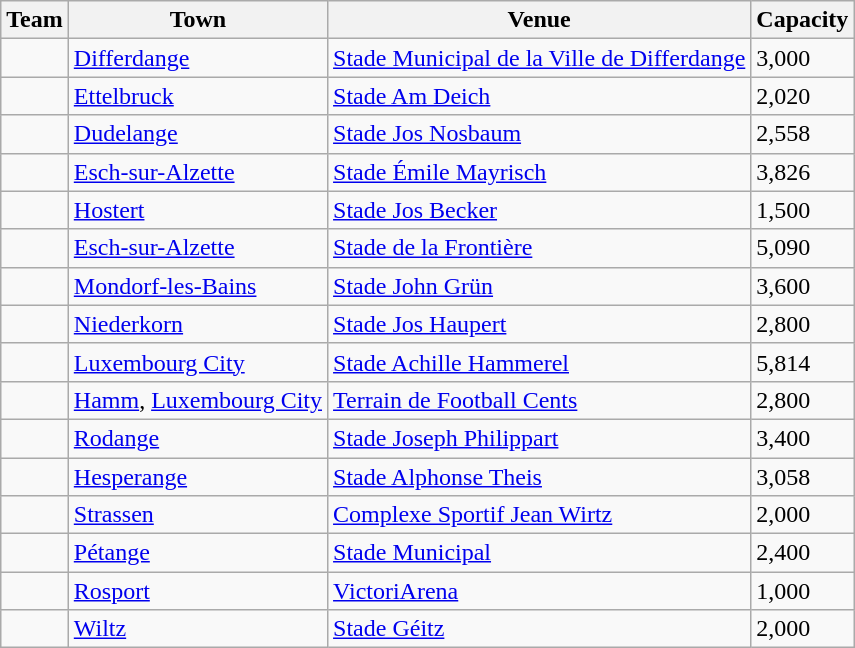<table class="wikitable sortable">
<tr>
<th>Team</th>
<th>Town</th>
<th>Venue</th>
<th>Capacity</th>
</tr>
<tr>
<td></td>
<td><a href='#'>Differdange</a></td>
<td><a href='#'>Stade Municipal de la Ville de Differdange</a></td>
<td>3,000</td>
</tr>
<tr>
<td></td>
<td><a href='#'>Ettelbruck</a></td>
<td><a href='#'>Stade Am Deich</a></td>
<td>2,020</td>
</tr>
<tr>
<td></td>
<td><a href='#'>Dudelange</a></td>
<td><a href='#'>Stade Jos Nosbaum</a></td>
<td>2,558</td>
</tr>
<tr>
<td></td>
<td><a href='#'>Esch-sur-Alzette</a></td>
<td><a href='#'>Stade Émile Mayrisch</a></td>
<td>3,826</td>
</tr>
<tr>
<td></td>
<td><a href='#'>Hostert</a></td>
<td><a href='#'>Stade Jos Becker</a></td>
<td>1,500</td>
</tr>
<tr>
<td></td>
<td><a href='#'>Esch-sur-Alzette</a></td>
<td><a href='#'>Stade de la Frontière</a></td>
<td>5,090</td>
</tr>
<tr>
<td></td>
<td><a href='#'>Mondorf-les-Bains</a></td>
<td><a href='#'>Stade John Grün</a></td>
<td>3,600</td>
</tr>
<tr>
<td></td>
<td><a href='#'>Niederkorn</a></td>
<td><a href='#'>Stade Jos Haupert</a></td>
<td>2,800</td>
</tr>
<tr>
<td></td>
<td><a href='#'>Luxembourg City</a></td>
<td><a href='#'>Stade Achille Hammerel</a></td>
<td>5,814</td>
</tr>
<tr>
<td></td>
<td><a href='#'>Hamm</a>, <a href='#'>Luxembourg City</a></td>
<td><a href='#'>Terrain de Football Cents</a></td>
<td>2,800</td>
</tr>
<tr>
<td></td>
<td><a href='#'>Rodange</a></td>
<td><a href='#'>Stade Joseph Philippart</a></td>
<td>3,400</td>
</tr>
<tr>
<td></td>
<td><a href='#'>Hesperange</a></td>
<td><a href='#'>Stade Alphonse Theis</a></td>
<td>3,058</td>
</tr>
<tr>
<td></td>
<td><a href='#'>Strassen</a></td>
<td><a href='#'>Complexe Sportif Jean Wirtz</a></td>
<td>2,000</td>
</tr>
<tr>
<td></td>
<td><a href='#'>Pétange</a></td>
<td><a href='#'>Stade Municipal</a></td>
<td>2,400</td>
</tr>
<tr>
<td></td>
<td><a href='#'>Rosport</a></td>
<td><a href='#'>VictoriArena</a></td>
<td>1,000</td>
</tr>
<tr>
<td></td>
<td><a href='#'>Wiltz</a></td>
<td><a href='#'>Stade Géitz</a></td>
<td>2,000</td>
</tr>
</table>
